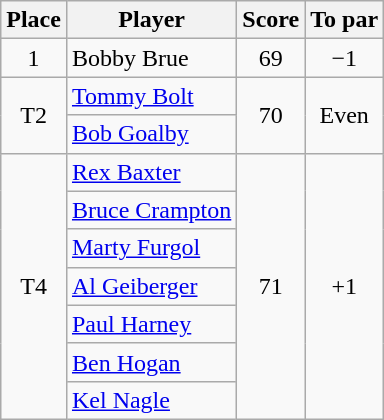<table class=wikitable>
<tr>
<th>Place</th>
<th>Player</th>
<th>Score</th>
<th>To par</th>
</tr>
<tr>
<td align=center>1</td>
<td> Bobby Brue</td>
<td align=center>69</td>
<td align=center>−1</td>
</tr>
<tr>
<td rowspan=2 align=center>T2</td>
<td> <a href='#'>Tommy Bolt</a></td>
<td rowspan=2 align=center>70</td>
<td rowspan=2 align=center>Even</td>
</tr>
<tr>
<td> <a href='#'>Bob Goalby</a></td>
</tr>
<tr>
<td rowspan=7 align=center>T4</td>
<td> <a href='#'>Rex Baxter</a></td>
<td rowspan=7 align=center>71</td>
<td rowspan=7 align=center>+1</td>
</tr>
<tr>
<td> <a href='#'>Bruce Crampton</a></td>
</tr>
<tr>
<td> <a href='#'>Marty Furgol</a></td>
</tr>
<tr>
<td> <a href='#'>Al Geiberger</a></td>
</tr>
<tr>
<td> <a href='#'>Paul Harney</a></td>
</tr>
<tr>
<td> <a href='#'>Ben Hogan</a></td>
</tr>
<tr>
<td> <a href='#'>Kel Nagle</a></td>
</tr>
</table>
